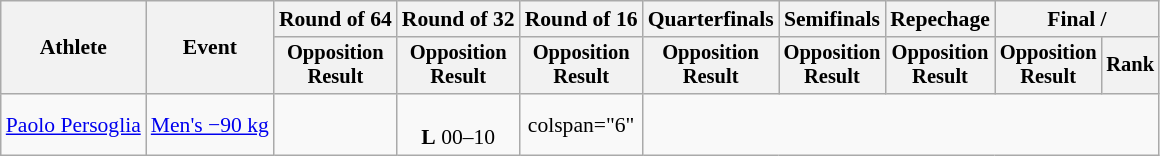<table class="wikitable" style="font-size:90%">
<tr>
<th rowspan="2">Athlete</th>
<th rowspan="2">Event</th>
<th>Round of 64</th>
<th>Round of 32</th>
<th>Round of 16</th>
<th>Quarterfinals</th>
<th>Semifinals</th>
<th>Repechage</th>
<th colspan=2>Final / </th>
</tr>
<tr style="font-size:95%">
<th>Opposition<br>Result</th>
<th>Opposition<br>Result</th>
<th>Opposition<br>Result</th>
<th>Opposition<br>Result</th>
<th>Opposition<br>Result</th>
<th>Opposition<br>Result</th>
<th>Opposition<br>Result</th>
<th>Rank</th>
</tr>
<tr align=center>
<td align=left><a href='#'>Paolo Persoglia</a></td>
<td align=left><a href='#'>Men's −90 kg</a></td>
<td></td>
<td><br><strong>L</strong> 00–10</td>
<td>colspan="6"</td>
</tr>
</table>
